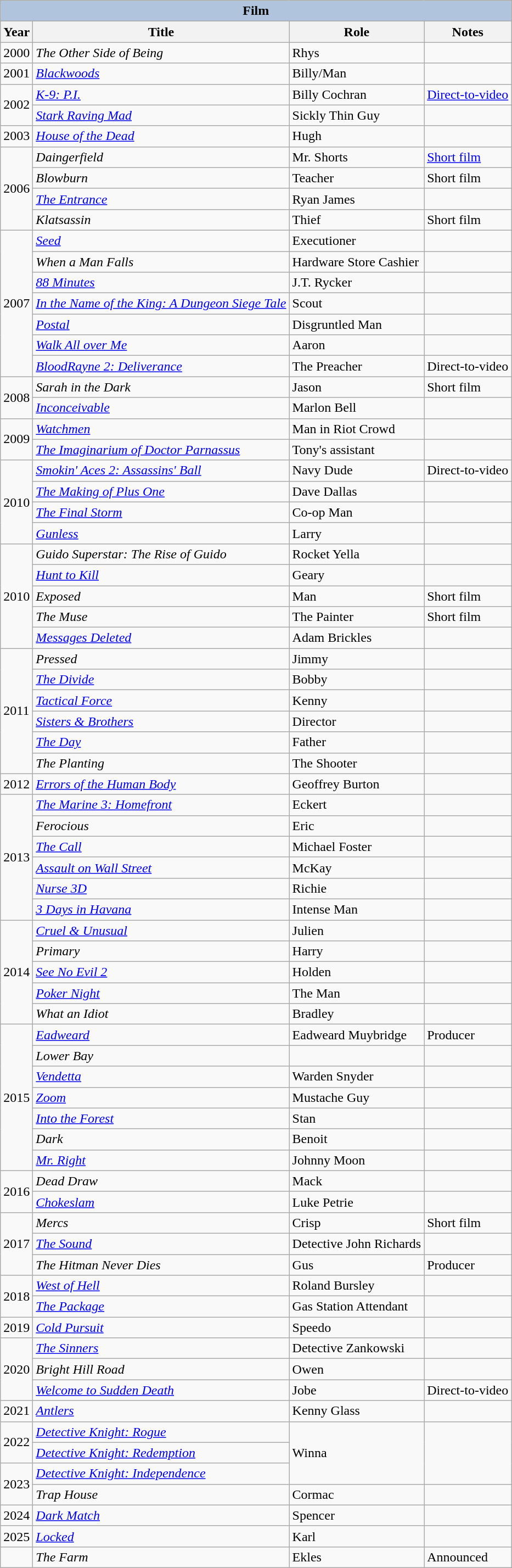<table class="wikitable sortable">
<tr>
<th colspan=4 style="background:#B0C4DE;">Film</th>
</tr>
<tr align="center">
<th>Year</th>
<th>Title</th>
<th>Role</th>
<th class="unsortable">Notes</th>
</tr>
<tr>
<td>2000</td>
<td data-sort-value="Other Side of Being, The"><em>The Other Side of Being</em></td>
<td>Rhys</td>
<td></td>
</tr>
<tr>
<td>2001</td>
<td><em><a href='#'>Blackwoods</a></em></td>
<td>Billy/Man</td>
<td></td>
</tr>
<tr>
<td rowspan=2>2002</td>
<td><em><a href='#'>K-9: P.I.</a></em></td>
<td>Billy Cochran</td>
<td><a href='#'>Direct-to-video</a></td>
</tr>
<tr>
<td><em><a href='#'>Stark Raving Mad</a></em></td>
<td>Sickly Thin Guy</td>
<td></td>
</tr>
<tr>
<td>2003</td>
<td><em><a href='#'>House of the Dead</a></em></td>
<td>Hugh</td>
<td></td>
</tr>
<tr>
<td rowspan=4>2006</td>
<td><em>Daingerfield</em></td>
<td>Mr. Shorts</td>
<td><a href='#'>Short film</a></td>
</tr>
<tr>
<td><em>Blowburn</em></td>
<td>Teacher</td>
<td>Short film</td>
</tr>
<tr>
<td data-sort-value="Entrance, The"><em><a href='#'>The Entrance</a></em></td>
<td>Ryan James</td>
<td></td>
</tr>
<tr>
<td><em>Klatsassin</em></td>
<td>Thief</td>
<td>Short film</td>
</tr>
<tr>
<td rowspan=7>2007</td>
<td><em><a href='#'>Seed</a></em></td>
<td>Executioner</td>
<td></td>
</tr>
<tr>
<td><em>When a Man Falls</em></td>
<td>Hardware Store Cashier</td>
<td></td>
</tr>
<tr>
<td><em><a href='#'>88 Minutes</a></em></td>
<td>J.T. Rycker</td>
<td></td>
</tr>
<tr>
<td><em><a href='#'>In the Name of the King: A Dungeon Siege Tale</a></em></td>
<td>Scout</td>
<td></td>
</tr>
<tr>
<td><em><a href='#'>Postal</a></em></td>
<td>Disgruntled Man</td>
<td></td>
</tr>
<tr>
<td><em><a href='#'>Walk All over Me</a></em></td>
<td>Aaron</td>
<td></td>
</tr>
<tr>
<td><em><a href='#'>BloodRayne 2: Deliverance</a></em></td>
<td>The Preacher</td>
<td>Direct-to-video</td>
</tr>
<tr>
<td rowspan=2>2008</td>
<td><em>Sarah in the Dark</em></td>
<td>Jason</td>
<td>Short film</td>
</tr>
<tr>
<td><em><a href='#'>Inconceivable</a></em></td>
<td>Marlon Bell</td>
<td></td>
</tr>
<tr>
<td rowspan=2>2009</td>
<td><em><a href='#'>Watchmen</a></em></td>
<td>Man in Riot Crowd</td>
<td></td>
</tr>
<tr>
<td data-sort-value="Imaginarium of Doctor Parnassus, The"><em><a href='#'>The Imaginarium of Doctor Parnassus</a></em></td>
<td>Tony's assistant</td>
<td></td>
</tr>
<tr>
<td rowspan=4>2010</td>
<td><em><a href='#'>Smokin' Aces 2: Assassins' Ball</a></em></td>
<td>Navy Dude</td>
<td>Direct-to-video</td>
</tr>
<tr>
<td data-sort-value="Making of Plus One, The"><em><a href='#'>The Making of Plus One</a></em></td>
<td>Dave Dallas</td>
<td></td>
</tr>
<tr>
<td data-sort-value="Final Storm, The"><em><a href='#'>The Final Storm</a></em></td>
<td>Co-op Man</td>
<td></td>
</tr>
<tr>
<td><em><a href='#'>Gunless</a></em></td>
<td>Larry</td>
<td></td>
</tr>
<tr>
<td rowspan=5>2010</td>
<td><em>Guido Superstar: The Rise of Guido</em></td>
<td>Rocket Yella</td>
<td></td>
</tr>
<tr>
<td><em><a href='#'>Hunt to Kill</a></em></td>
<td>Geary</td>
<td></td>
</tr>
<tr>
<td><em>Exposed</em></td>
<td>Man</td>
<td>Short film</td>
</tr>
<tr>
<td data-sort-value="Muse, The"><em>The Muse</em></td>
<td>The Painter</td>
<td>Short film</td>
</tr>
<tr>
<td><em><a href='#'>Messages Deleted</a></em></td>
<td>Adam Brickles</td>
<td></td>
</tr>
<tr>
<td rowspan=6>2011</td>
<td><em>Pressed</em></td>
<td>Jimmy</td>
<td></td>
</tr>
<tr>
<td data-sort-value="Divide, The"><em><a href='#'>The Divide</a></em></td>
<td>Bobby</td>
<td></td>
</tr>
<tr>
<td><em><a href='#'>Tactical Force</a></em></td>
<td>Kenny</td>
</tr>
<tr>
<td><em><a href='#'>Sisters & Brothers</a></em></td>
<td>Director</td>
<td></td>
</tr>
<tr>
<td data-sort-value="Day, The"><em><a href='#'>The Day</a></em></td>
<td>Father</td>
<td></td>
</tr>
<tr>
<td data-sort-value="Planting, The"><em>The Planting</em></td>
<td>The Shooter</td>
<td></td>
</tr>
<tr>
<td>2012</td>
<td><em><a href='#'>Errors of the Human Body</a></em></td>
<td>Geoffrey Burton</td>
<td></td>
</tr>
<tr>
<td rowspan=6>2013</td>
<td data-sort-value="Marine 3: Homefront, The"><em><a href='#'>The Marine 3: Homefront</a></em></td>
<td>Eckert</td>
<td></td>
</tr>
<tr>
<td><em>Ferocious</em></td>
<td>Eric</td>
<td></td>
</tr>
<tr>
<td data-sort-value="Call, The"><em><a href='#'>The Call</a></em></td>
<td>Michael Foster</td>
<td></td>
</tr>
<tr>
<td><em><a href='#'>Assault on Wall Street</a></em></td>
<td>McKay</td>
<td></td>
</tr>
<tr>
<td><em><a href='#'>Nurse 3D</a></em></td>
<td>Richie</td>
<td></td>
</tr>
<tr>
<td><em><a href='#'>3 Days in Havana</a></em></td>
<td>Intense Man</td>
<td></td>
</tr>
<tr>
<td rowspan=5>2014</td>
<td><em><a href='#'>Cruel & Unusual</a></em></td>
<td>Julien</td>
<td></td>
</tr>
<tr>
<td><em>Primary</em></td>
<td>Harry</td>
<td></td>
</tr>
<tr>
<td><em><a href='#'>See No Evil 2</a></em></td>
<td>Holden</td>
<td></td>
</tr>
<tr>
<td><em><a href='#'>Poker Night</a></em></td>
<td>The Man</td>
<td></td>
</tr>
<tr>
<td><em>What an Idiot</em></td>
<td>Bradley</td>
<td></td>
</tr>
<tr>
<td rowspan=7>2015</td>
<td><em><a href='#'>Eadweard</a></em></td>
<td>Eadweard Muybridge</td>
<td>Producer</td>
</tr>
<tr>
<td><em>Lower Bay</em></td>
<td></td>
<td></td>
</tr>
<tr>
<td><em><a href='#'>Vendetta</a></em></td>
<td>Warden Snyder</td>
<td></td>
</tr>
<tr>
<td><em><a href='#'>Zoom</a></em></td>
<td>Mustache Guy</td>
<td></td>
</tr>
<tr>
<td><em><a href='#'>Into the Forest</a></em></td>
<td>Stan</td>
<td></td>
</tr>
<tr>
<td><em>Dark</em></td>
<td>Benoit</td>
<td></td>
</tr>
<tr>
<td><em><a href='#'>Mr. Right</a></em></td>
<td>Johnny Moon</td>
<td></td>
</tr>
<tr>
<td rowspan=2>2016</td>
<td><em>Dead Draw</em></td>
<td>Mack</td>
<td></td>
</tr>
<tr>
<td><em><a href='#'>Chokeslam</a></em></td>
<td>Luke Petrie</td>
<td></td>
</tr>
<tr>
<td rowspan=3>2017</td>
<td><em>Mercs</em></td>
<td>Crisp</td>
<td>Short film</td>
</tr>
<tr>
<td data-sort-value="Sound, The"><em><a href='#'>The Sound</a></em></td>
<td>Detective John Richards</td>
<td></td>
</tr>
<tr>
<td data-sort-value="Hitman Never Dies, The"><em>The Hitman Never Dies</em></td>
<td>Gus</td>
<td>Producer</td>
</tr>
<tr>
<td rowspan=2>2018</td>
<td><em><a href='#'>West of Hell</a></em></td>
<td>Roland Bursley</td>
<td></td>
</tr>
<tr>
<td data-sort-value="Package, The"><em><a href='#'>The Package</a></em></td>
<td>Gas Station Attendant</td>
<td></td>
</tr>
<tr>
<td>2019</td>
<td><em><a href='#'>Cold Pursuit</a></em></td>
<td>Speedo</td>
<td></td>
</tr>
<tr>
<td rowspan=3>2020</td>
<td data-sort-value="Sinners, The"><em><a href='#'>The Sinners</a></em></td>
<td>Detective Zankowski</td>
<td></td>
</tr>
<tr>
<td><em>Bright Hill Road</em></td>
<td>Owen</td>
<td></td>
</tr>
<tr>
<td><em><a href='#'>Welcome to Sudden Death</a></em></td>
<td>Jobe</td>
<td>Direct-to-video</td>
</tr>
<tr>
<td>2021</td>
<td><em><a href='#'>Antlers</a></em></td>
<td>Kenny Glass</td>
<td></td>
</tr>
<tr>
<td rowspan=2>2022</td>
<td><em><a href='#'>Detective Knight: Rogue</a></em></td>
<td rowspan=3>Winna</td>
<td rowspan=3></td>
</tr>
<tr>
<td><em><a href='#'>Detective Knight: Redemption</a></em></td>
</tr>
<tr>
<td rowspan=2>2023</td>
<td><em><a href='#'>Detective Knight: Independence</a></em></td>
</tr>
<tr>
<td><em>Trap House</em></td>
<td>Cormac</td>
<td></td>
</tr>
<tr>
<td>2024</td>
<td><em><a href='#'>Dark Match</a></em></td>
<td>Spencer</td>
<td></td>
</tr>
<tr>
<td>2025</td>
<td><em><a href='#'>Locked</a></em></td>
<td>Karl</td>
<td></td>
</tr>
<tr>
<td></td>
<td data-sort-value="Farm, The"><em>The Farm</em></td>
<td>Ekles</td>
<td>Announced</td>
</tr>
</table>
